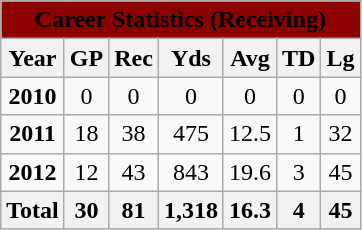<table class="wikitable">
<tr bgcolor="#8B0000">
<td colspan="12" align="center"><span><strong>Career Statistics (Receiving)</strong></span></td>
</tr>
<tr align="center">
<th>Year</th>
<th>GP</th>
<th>Rec</th>
<th>Yds</th>
<th>Avg</th>
<th>TD</th>
<th>Lg</th>
</tr>
<tr align="center">
<td><strong>2010</strong></td>
<td>0</td>
<td>0</td>
<td>0</td>
<td>0</td>
<td>0</td>
<td>0</td>
</tr>
<tr align="center">
<td><strong>2011</strong></td>
<td>18</td>
<td>38</td>
<td>475</td>
<td>12.5</td>
<td>1</td>
<td>32</td>
</tr>
<tr align="center">
<td><strong>2012</strong></td>
<td>12</td>
<td>43</td>
<td>843</td>
<td>19.6</td>
<td>3</td>
<td>45</td>
</tr>
<tr align="center">
<th><strong>Total</strong></th>
<th>30</th>
<th>81</th>
<th>1,318</th>
<th>16.3</th>
<th>4</th>
<th>45</th>
</tr>
</table>
